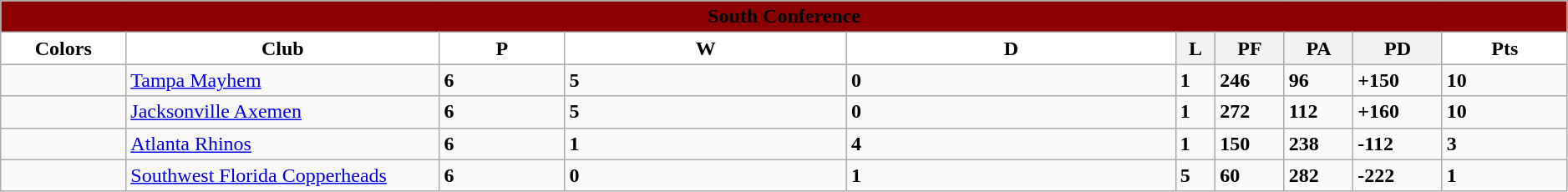<table class="wikitable" style="width: 99%">
<tr>
<td colspan="10" align="center" bgcolor="darkred"><strong><span>South Conference</span></strong></td>
</tr>
<tr>
<th style="background:white; width:8%">Colors</th>
<th style="background:white; width:20%">Club</th>
<th style="background:white; width:8%">P</th>
<th style="background:white; width:18%">W</th>
<th style="background:white; width:21%">D</th>
<th>L</th>
<th>PF</th>
<th>PA</th>
<th>PD</th>
<th style="background:white; width:8%">Pts</th>
</tr>
<tr>
<td></td>
<td><a href='#'>Tampa Mayhem</a></td>
<td><strong>6</strong></td>
<td><strong>5</strong></td>
<td><strong>0</strong></td>
<td><strong>1</strong></td>
<td><strong>246</strong></td>
<td><strong>96</strong></td>
<td><strong>+150</strong></td>
<td><strong>10</strong></td>
</tr>
<tr>
<td></td>
<td><a href='#'>Jacksonville Axemen</a></td>
<td><strong>6</strong></td>
<td><strong>5</strong></td>
<td><strong>0</strong></td>
<td><strong>1</strong></td>
<td><strong>272</strong></td>
<td><strong>112</strong></td>
<td><strong>+160</strong></td>
<td><strong>10</strong></td>
</tr>
<tr>
<td></td>
<td><a href='#'>Atlanta Rhinos</a></td>
<td><strong>6</strong></td>
<td><strong>1</strong></td>
<td><strong>4</strong></td>
<td><strong>1</strong></td>
<td><strong>150</strong></td>
<td><strong>238</strong></td>
<td><strong>-112</strong></td>
<td><strong>3</strong></td>
</tr>
<tr>
<td></td>
<td><a href='#'>Southwest Florida Copperheads</a></td>
<td><strong>6</strong></td>
<td><strong>0</strong></td>
<td><strong>1</strong></td>
<td><strong>5</strong></td>
<td><strong>60</strong></td>
<td><strong>282</strong></td>
<td><strong>-222</strong></td>
<td><strong>1</strong></td>
</tr>
</table>
